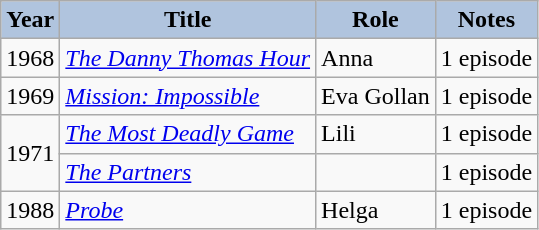<table class="wikitable">
<tr>
<th style="background:#B0C4DE;">Year</th>
<th style="background:#B0C4DE;">Title</th>
<th style="background:#B0C4DE;">Role</th>
<th style="background:#B0C4DE;">Notes</th>
</tr>
<tr>
<td>1968</td>
<td><em><a href='#'>The Danny Thomas Hour</a></em></td>
<td>Anna</td>
<td>1 episode</td>
</tr>
<tr>
<td>1969</td>
<td><em><a href='#'>Mission: Impossible</a></em></td>
<td>Eva Gollan</td>
<td>1 episode</td>
</tr>
<tr>
<td rowspan=2>1971</td>
<td><em><a href='#'>The Most Deadly Game</a></em></td>
<td>Lili</td>
<td>1 episode</td>
</tr>
<tr>
<td><em><a href='#'>The Partners</a></em></td>
<td></td>
<td>1 episode</td>
</tr>
<tr>
<td>1988</td>
<td><em><a href='#'>Probe</a></em></td>
<td>Helga</td>
<td>1 episode</td>
</tr>
</table>
